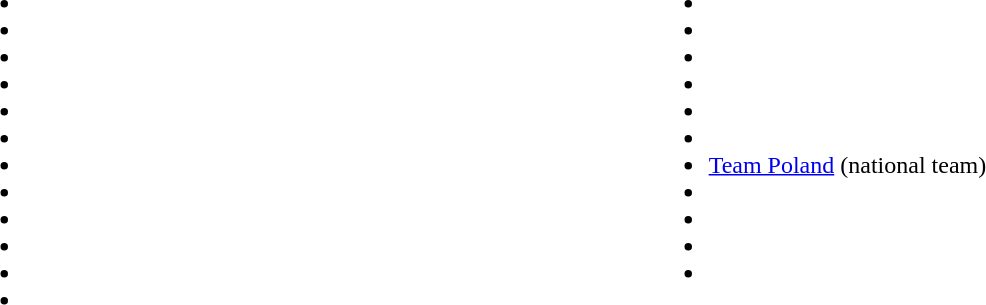<table>
<tr>
<td valign="top" width=25%><br><ul><li></li><li></li><li></li><li></li><li></li><li></li><li></li><li></li><li></li><li></li><li></li><li></li></ul></td>
<td valign="top" width=25%><br><ul><li></li><li></li><li></li><li></li><li></li><li></li><li><a href='#'>Team Poland</a> (national team)</li><li></li><li></li><li></li><li></li></ul></td>
</tr>
</table>
